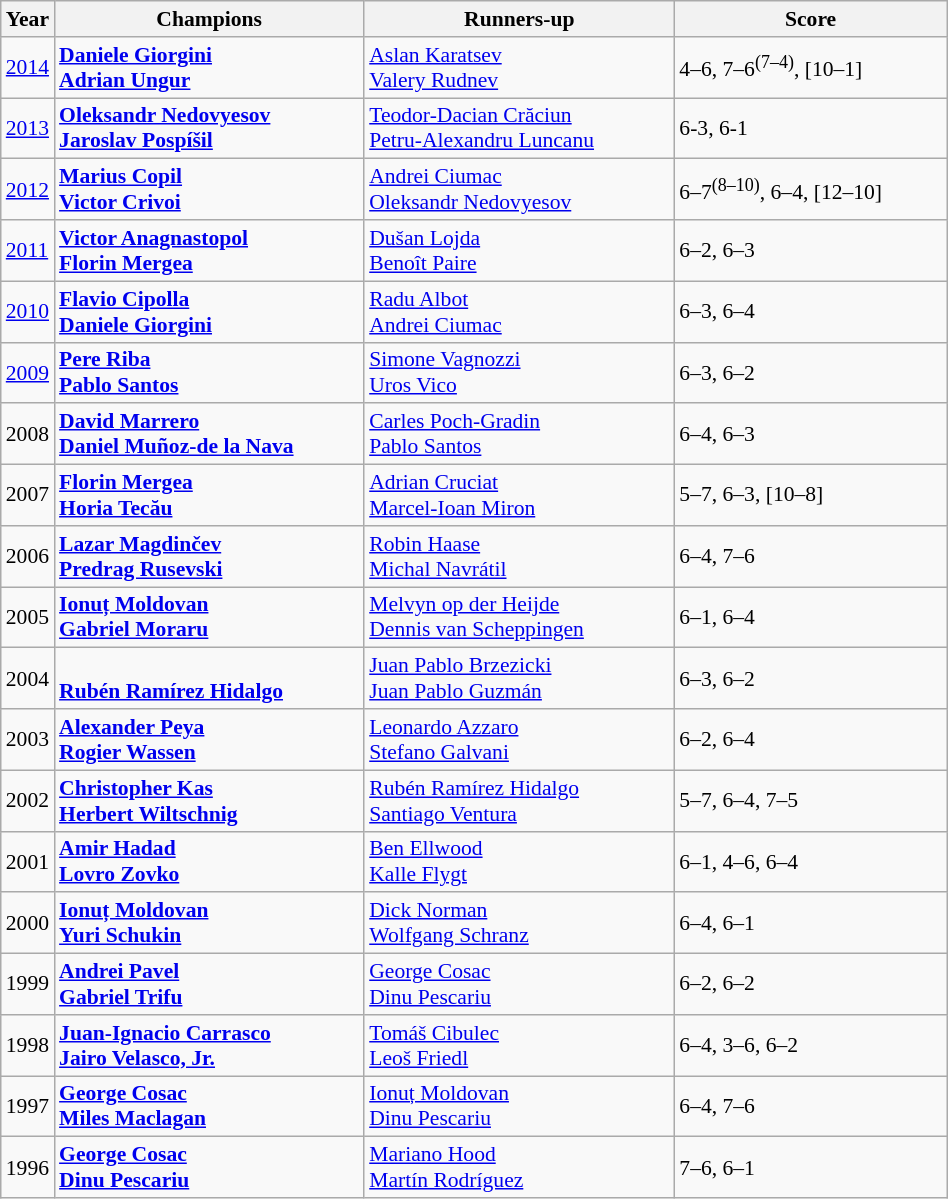<table class="wikitable" style="font-size:90%">
<tr>
<th>Year</th>
<th width="200">Champions</th>
<th width="200">Runners-up</th>
<th width="175">Score</th>
</tr>
<tr>
<td><a href='#'>2014</a></td>
<td> <strong><a href='#'>Daniele Giorgini</a></strong> <br>  <strong><a href='#'>Adrian Ungur</a></strong></td>
<td> <a href='#'>Aslan Karatsev</a> <br>  <a href='#'>Valery Rudnev</a></td>
<td>4–6, 7–6<sup>(7–4)</sup>, [10–1]</td>
</tr>
<tr>
<td><a href='#'>2013</a></td>
<td> <strong><a href='#'>Oleksandr Nedovyesov</a></strong> <br>  <strong><a href='#'>Jaroslav Pospíšil</a></strong></td>
<td> <a href='#'>Teodor-Dacian Crăciun</a> <br>  <a href='#'>Petru-Alexandru Luncanu</a></td>
<td>6-3, 6-1</td>
</tr>
<tr>
<td><a href='#'>2012</a></td>
<td> <strong><a href='#'>Marius Copil</a></strong> <br>  <strong><a href='#'>Victor Crivoi</a></strong></td>
<td> <a href='#'>Andrei Ciumac</a> <br>  <a href='#'>Oleksandr Nedovyesov</a></td>
<td>6–7<sup>(8–10)</sup>, 6–4, [12–10]</td>
</tr>
<tr>
<td><a href='#'>2011</a></td>
<td> <strong><a href='#'>Victor Anagnastopol</a></strong> <br>  <strong><a href='#'>Florin Mergea</a></strong></td>
<td> <a href='#'>Dušan Lojda</a> <br>  <a href='#'>Benoît Paire</a></td>
<td>6–2, 6–3</td>
</tr>
<tr>
<td><a href='#'>2010</a></td>
<td> <strong><a href='#'>Flavio Cipolla</a></strong> <br>  <strong><a href='#'>Daniele Giorgini</a></strong></td>
<td> <a href='#'>Radu Albot</a> <br>  <a href='#'>Andrei Ciumac</a></td>
<td>6–3, 6–4</td>
</tr>
<tr>
<td><a href='#'>2009</a></td>
<td> <strong><a href='#'>Pere Riba</a></strong> <br>  <strong><a href='#'>Pablo Santos</a></strong></td>
<td> <a href='#'>Simone Vagnozzi</a> <br>  <a href='#'>Uros Vico</a></td>
<td>6–3, 6–2</td>
</tr>
<tr>
<td>2008</td>
<td> <strong><a href='#'>David Marrero</a></strong> <br>  <strong><a href='#'>Daniel Muñoz-de la Nava</a></strong></td>
<td> <a href='#'>Carles Poch-Gradin</a> <br>  <a href='#'>Pablo Santos</a></td>
<td>6–4, 6–3</td>
</tr>
<tr>
<td>2007</td>
<td> <strong><a href='#'>Florin Mergea</a></strong> <br>  <strong><a href='#'>Horia Tecău</a></strong></td>
<td> <a href='#'>Adrian Cruciat</a> <br>  <a href='#'>Marcel-Ioan Miron</a></td>
<td>5–7, 6–3, [10–8]</td>
</tr>
<tr>
<td>2006</td>
<td> <strong><a href='#'>Lazar Magdinčev</a></strong> <br>  <strong><a href='#'>Predrag Rusevski</a></strong></td>
<td> <a href='#'>Robin Haase</a> <br>  <a href='#'>Michal Navrátil</a></td>
<td>6–4, 7–6</td>
</tr>
<tr>
<td>2005</td>
<td> <strong><a href='#'>Ionuț Moldovan</a></strong> <br>  <strong><a href='#'>Gabriel Moraru</a></strong></td>
<td> <a href='#'>Melvyn op der Heijde</a> <br>  <a href='#'>Dennis van Scheppingen</a></td>
<td>6–1, 6–4</td>
</tr>
<tr>
<td>2004</td>
<td> <br>  <strong><a href='#'>Rubén Ramírez Hidalgo</a></strong></td>
<td> <a href='#'>Juan Pablo Brzezicki</a> <br>  <a href='#'>Juan Pablo Guzmán</a></td>
<td>6–3, 6–2</td>
</tr>
<tr>
<td>2003</td>
<td> <strong><a href='#'>Alexander Peya</a></strong> <br>  <strong><a href='#'>Rogier Wassen</a></strong></td>
<td> <a href='#'>Leonardo Azzaro</a> <br>  <a href='#'>Stefano Galvani</a></td>
<td>6–2, 6–4</td>
</tr>
<tr>
<td>2002</td>
<td> <strong><a href='#'>Christopher Kas</a></strong> <br>  <strong><a href='#'>Herbert Wiltschnig</a></strong></td>
<td> <a href='#'>Rubén Ramírez Hidalgo</a> <br>  <a href='#'>Santiago Ventura</a></td>
<td>5–7, 6–4, 7–5</td>
</tr>
<tr>
<td>2001</td>
<td> <strong><a href='#'>Amir Hadad</a></strong> <br>  <strong><a href='#'>Lovro Zovko</a></strong></td>
<td> <a href='#'>Ben Ellwood</a> <br>  <a href='#'>Kalle Flygt</a></td>
<td>6–1, 4–6, 6–4</td>
</tr>
<tr>
<td>2000</td>
<td> <strong><a href='#'>Ionuț Moldovan</a></strong> <br>  <strong><a href='#'>Yuri Schukin</a></strong></td>
<td> <a href='#'>Dick Norman</a> <br>  <a href='#'>Wolfgang Schranz</a></td>
<td>6–4, 6–1</td>
</tr>
<tr>
<td>1999</td>
<td> <strong><a href='#'>Andrei Pavel</a></strong> <br>  <strong><a href='#'>Gabriel Trifu</a></strong></td>
<td> <a href='#'>George Cosac</a> <br>  <a href='#'>Dinu Pescariu</a></td>
<td>6–2, 6–2</td>
</tr>
<tr>
<td>1998</td>
<td> <strong><a href='#'>Juan-Ignacio Carrasco</a></strong> <br>  <strong><a href='#'>Jairo Velasco, Jr.</a></strong></td>
<td> <a href='#'>Tomáš Cibulec</a> <br>  <a href='#'>Leoš Friedl</a></td>
<td>6–4, 3–6, 6–2</td>
</tr>
<tr>
<td>1997</td>
<td> <strong><a href='#'>George Cosac</a></strong> <br>  <strong><a href='#'>Miles Maclagan</a></strong></td>
<td> <a href='#'>Ionuț Moldovan</a> <br>  <a href='#'>Dinu Pescariu</a></td>
<td>6–4, 7–6</td>
</tr>
<tr>
<td>1996</td>
<td> <strong><a href='#'>George Cosac</a></strong> <br>  <strong><a href='#'>Dinu Pescariu</a></strong></td>
<td> <a href='#'>Mariano Hood</a> <br>  <a href='#'>Martín Rodríguez</a></td>
<td>7–6, 6–1</td>
</tr>
</table>
